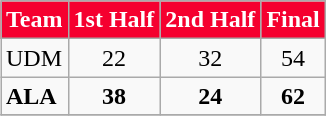<table class="wikitable" align=right>
<tr style="background: #F5002F; color: #FFFFFF">
<td><strong>Team</strong></td>
<td><strong>1st Half</strong></td>
<td><strong>2nd Half</strong></td>
<td><strong>Final</strong></td>
</tr>
<tr>
<td>UDM</td>
<td align=center>22</td>
<td align=center>32</td>
<td align=center>54</td>
</tr>
<tr>
<td><strong>ALA</strong></td>
<td align=center><strong>38</strong></td>
<td align=center><strong>24</strong></td>
<td align=center><strong>62</strong></td>
</tr>
<tr>
</tr>
</table>
